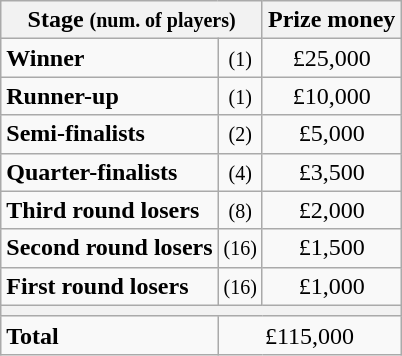<table class="wikitable">
<tr>
<th colspan=2>Stage <small>(num. of players)</small></th>
<th>Prize money</th>
</tr>
<tr>
<td><strong>Winner</strong></td>
<td align=center><small>(1)</small></td>
<td align=center>£25,000</td>
</tr>
<tr>
<td><strong>Runner-up</strong></td>
<td align=center><small>(1)</small></td>
<td align=center>£10,000</td>
</tr>
<tr>
<td><strong>Semi-finalists</strong></td>
<td align=center><small>(2)</small></td>
<td align=center>£5,000</td>
</tr>
<tr>
<td><strong>Quarter-finalists</strong></td>
<td align=center><small>(4)</small></td>
<td align=center>£3,500</td>
</tr>
<tr>
<td><strong>Third round losers</strong></td>
<td align=center><small>(8)</small></td>
<td align=center>£2,000</td>
</tr>
<tr>
<td><strong>Second round losers</strong></td>
<td align=center><small>(16)</small></td>
<td align=center>£1,500</td>
</tr>
<tr>
<td><strong>First round losers</strong></td>
<td align=center><small>(16)</small></td>
<td align=center>£1,000</td>
</tr>
<tr>
<th colspan=3></th>
</tr>
<tr>
<td><strong>Total</strong></td>
<td align=center colspan=2>£115,000</td>
</tr>
</table>
